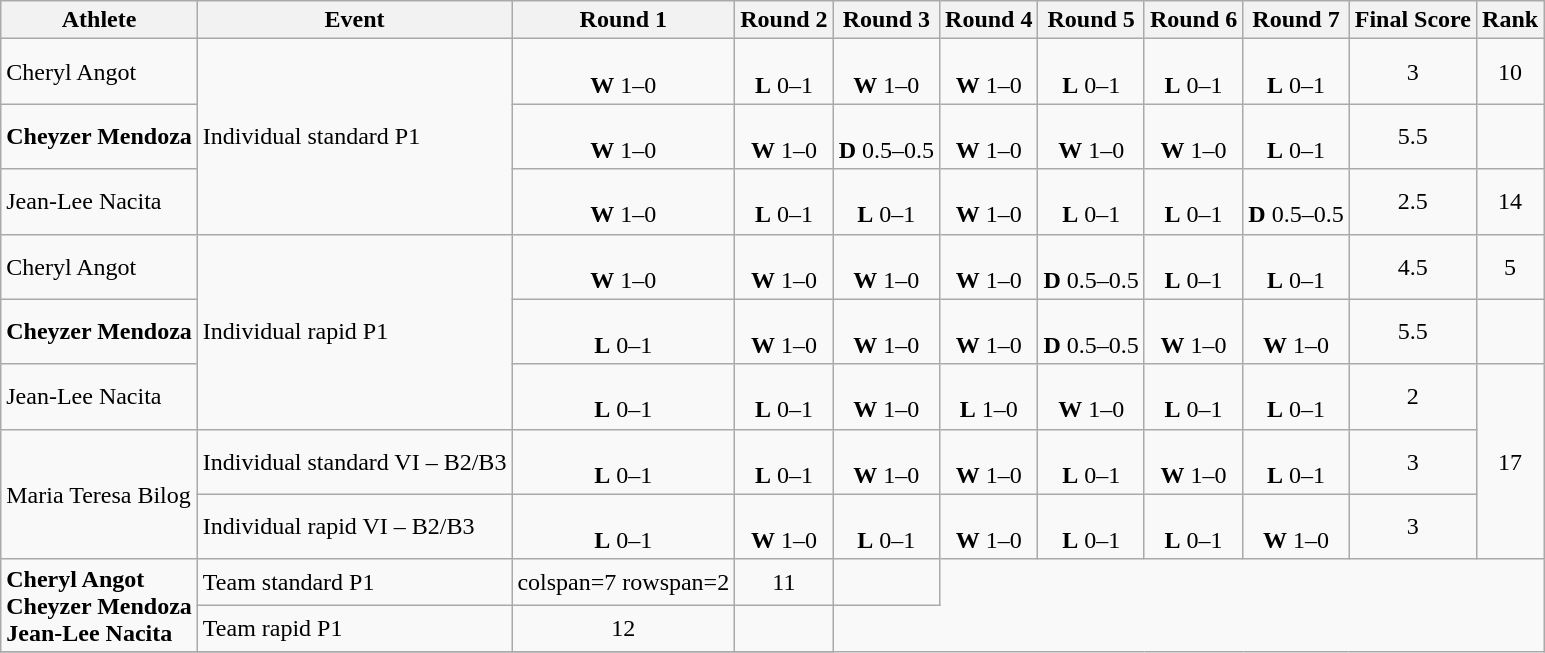<table class="wikitable">
<tr>
<th>Athlete</th>
<th>Event</th>
<th>Round 1</th>
<th>Round 2</th>
<th>Round 3</th>
<th>Round 4</th>
<th>Round 5</th>
<th>Round 6</th>
<th>Round 7</th>
<th>Final Score</th>
<th>Rank</th>
</tr>
<tr align=center>
<td align=left>Cheryl Angot</td>
<td rowspan=3 align=left>Individual standard P1</td>
<td><br><strong>W</strong> 1–0</td>
<td><br><strong>L</strong> 0–1</td>
<td><br><strong>W</strong> 1–0</td>
<td><br><strong>W</strong> 1–0</td>
<td><br><strong>L</strong> 0–1</td>
<td><br><strong>L</strong> 0–1</td>
<td><br><strong>L</strong> 0–1</td>
<td>3</td>
<td>10</td>
</tr>
<tr align=center>
<td align=left><strong>Cheyzer Mendoza</strong></td>
<td><br><strong>W</strong> 1–0</td>
<td><br><strong>W</strong> 1–0</td>
<td><br><strong>D</strong> 0.5–0.5</td>
<td><br><strong>W</strong> 1–0</td>
<td><br><strong>W</strong> 1–0</td>
<td><br><strong>W</strong> 1–0</td>
<td><br><strong>L</strong> 0–1</td>
<td>5.5</td>
<td></td>
</tr>
<tr align=center>
<td align=left>Jean-Lee Nacita</td>
<td><br><strong>W</strong> 1–0</td>
<td><br><strong>L</strong> 0–1</td>
<td><br><strong>L</strong> 0–1</td>
<td><br><strong>W</strong> 1–0</td>
<td><br><strong>L</strong> 0–1</td>
<td><br><strong>L</strong> 0–1</td>
<td><br><strong>D</strong> 0.5–0.5</td>
<td>2.5</td>
<td>14</td>
</tr>
<tr align=center>
<td align=left>Cheryl Angot</td>
<td rowspan=3 align=left>Individual rapid P1</td>
<td><br><strong>W</strong> 1–0</td>
<td><br><strong>W</strong> 1–0</td>
<td><br><strong>W</strong> 1–0</td>
<td><br><strong>W</strong> 1–0</td>
<td><br><strong>D</strong> 0.5–0.5</td>
<td><br><strong>L</strong> 0–1</td>
<td><br><strong>L</strong> 0–1</td>
<td>4.5</td>
<td>5</td>
</tr>
<tr align=center>
<td align=left><strong>Cheyzer Mendoza</strong></td>
<td><br><strong>L</strong> 0–1</td>
<td><br><strong>W</strong> 1–0</td>
<td><br><strong>W</strong> 1–0</td>
<td><br><strong>W</strong> 1–0</td>
<td><br><strong>D</strong> 0.5–0.5</td>
<td><br><strong>W</strong> 1–0</td>
<td><br><strong>W</strong> 1–0</td>
<td>5.5</td>
<td></td>
</tr>
<tr align=center>
<td align=left>Jean-Lee Nacita</td>
<td><br><strong>L</strong> 0–1</td>
<td><br><strong>L</strong> 0–1</td>
<td><br><strong>W</strong> 1–0</td>
<td><br><strong>L</strong> 1–0</td>
<td><br><strong>W</strong> 1–0</td>
<td><br><strong>L</strong> 0–1</td>
<td><br><strong>L</strong> 0–1</td>
<td>2</td>
<td rowspan=3>17</td>
</tr>
<tr align=center>
<td rowspan=2 align=left>Maria Teresa Bilog</td>
<td align=left>Individual standard VI – B2/B3</td>
<td><br><strong>L</strong> 0–1</td>
<td><br><strong>L</strong> 0–1</td>
<td><br><strong>W</strong> 1–0</td>
<td><br><strong>W</strong> 1–0</td>
<td><br><strong>L</strong> 0–1</td>
<td><br><strong>W</strong> 1–0</td>
<td><br><strong>L</strong> 0–1</td>
<td>3</td>
</tr>
<tr align=center>
<td align=left>Individual rapid VI – B2/B3</td>
<td><br><strong>L</strong> 0–1</td>
<td><br><strong>W</strong> 1–0</td>
<td><br><strong>L</strong> 0–1</td>
<td><br><strong>W</strong> 1–0</td>
<td><br><strong>L</strong> 0–1</td>
<td><br><strong>L</strong> 0–1</td>
<td><br><strong>W</strong> 1–0</td>
<td>3</td>
</tr>
<tr align=center>
<td rowspan=2 align=left><strong>Cheryl Angot<br>Cheyzer Mendoza<br>Jean-Lee Nacita</strong></td>
<td align=left>Team standard P1</td>
<td>colspan=7 rowspan=2 </td>
<td>11</td>
<td></td>
</tr>
<tr align=center>
<td align=left>Team rapid P1</td>
<td>12</td>
<td></td>
</tr>
<tr align=center>
</tr>
</table>
